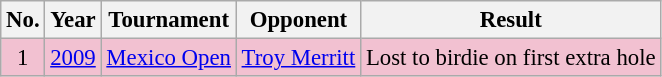<table class="wikitable" style="font-size:95%;">
<tr>
<th>No.</th>
<th>Year</th>
<th>Tournament</th>
<th>Opponent</th>
<th>Result</th>
</tr>
<tr style="background:#F2C1D1;">
<td align=center>1</td>
<td><a href='#'>2009</a></td>
<td><a href='#'>Mexico Open</a></td>
<td> <a href='#'>Troy Merritt</a></td>
<td>Lost to birdie on first extra hole</td>
</tr>
</table>
